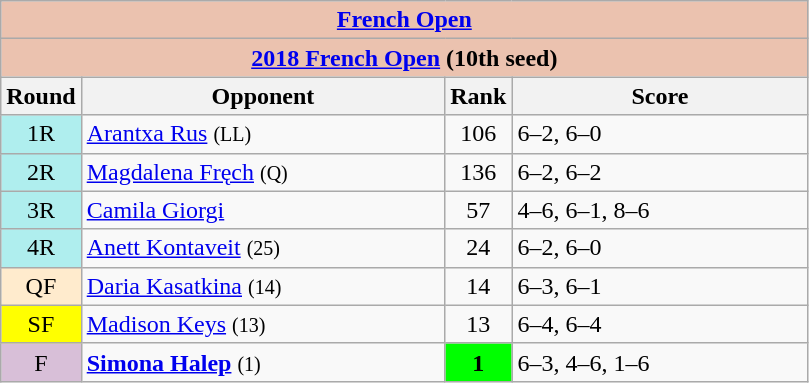<table class=wikitable>
<tr>
<th colspan=4 style=background:#ebc2af><a href='#'>French Open</a></th>
</tr>
<tr>
<th colspan=4 style=background:#ebc2af><a href='#'>2018 French Open</a> (10th seed)</th>
</tr>
<tr>
<th width=40>Round</th>
<th width=235>Opponent</th>
<th width=20>Rank</th>
<th width=190>Score</th>
</tr>
<tr>
<td align=center style=background:#afeeee>1R</td>
<td> <a href='#'>Arantxa Rus</a> <small>(LL)</small></td>
<td align=center>106</td>
<td>6–2, 6–0</td>
</tr>
<tr>
<td align=center style=background:#afeeee>2R</td>
<td> <a href='#'>Magdalena Fręch</a> <small>(Q)</small></td>
<td align=center>136</td>
<td>6–2, 6–2</td>
</tr>
<tr>
<td align=center style=background:#afeeee>3R</td>
<td> <a href='#'>Camila Giorgi</a></td>
<td align=center>57</td>
<td>4–6, 6–1, 8–6</td>
</tr>
<tr>
<td align=center style=background:#afeeee>4R</td>
<td> <a href='#'>Anett Kontaveit</a> <small>(25)</small></td>
<td align=center>24</td>
<td>6–2, 6–0</td>
</tr>
<tr>
<td align=center style=background:#ffebcd>QF</td>
<td> <a href='#'>Daria Kasatkina</a> <small>(14)</small></td>
<td align=center>14</td>
<td>6–3, 6–1</td>
</tr>
<tr>
<td align=center style=background:yellow>SF</td>
<td> <a href='#'>Madison Keys</a> <small>(13)</small></td>
<td align=center>13</td>
<td>6–4, 6–4</td>
</tr>
<tr>
<td align=center style=background:thistle>F</td>
<td> <strong><a href='#'>Simona Halep</a></strong> <small>(1)</small></td>
<td align=center bgcolor=lime><strong>1</strong></td>
<td>6–3, 4–6, 1–6</td>
</tr>
</table>
